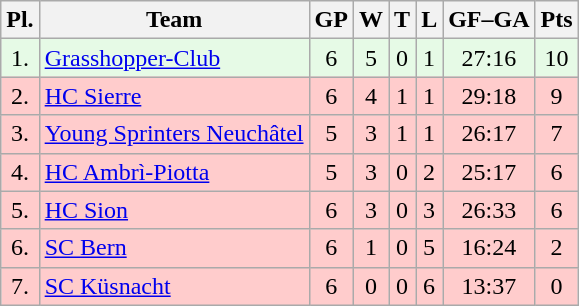<table class="wikitable">
<tr>
<th>Pl.</th>
<th>Team</th>
<th>GP</th>
<th>W</th>
<th>T</th>
<th>L</th>
<th>GF–GA</th>
<th>Pts</th>
</tr>
<tr align="center " bgcolor="#e6fae6">
<td>1.</td>
<td align="left"><a href='#'>Grasshopper-Club</a></td>
<td>6</td>
<td>5</td>
<td>0</td>
<td>1</td>
<td>27:16</td>
<td>10</td>
</tr>
<tr align="center "  bgcolor="#ffcccc">
<td>2.</td>
<td align="left"><a href='#'>HC Sierre</a></td>
<td>6</td>
<td>4</td>
<td>1</td>
<td>1</td>
<td>29:18</td>
<td>9</td>
</tr>
<tr align="center "  bgcolor="#ffcccc">
<td>3.</td>
<td align="left"><a href='#'>Young Sprinters Neuchâtel</a></td>
<td>5</td>
<td>3</td>
<td>1</td>
<td>1</td>
<td>26:17</td>
<td>7</td>
</tr>
<tr align="center "  bgcolor="#ffcccc">
<td>4.</td>
<td align="left"><a href='#'>HC Ambrì-Piotta</a></td>
<td>5</td>
<td>3</td>
<td>0</td>
<td>2</td>
<td>25:17</td>
<td>6</td>
</tr>
<tr align="center " bgcolor="#ffcccc">
<td>5.</td>
<td align="left"><a href='#'>HC Sion</a></td>
<td>6</td>
<td>3</td>
<td>0</td>
<td>3</td>
<td>26:33</td>
<td>6</td>
</tr>
<tr align="center "  bgcolor="#ffcccc">
<td>6.</td>
<td align="left"><a href='#'>SC Bern</a></td>
<td>6</td>
<td>1</td>
<td>0</td>
<td>5</td>
<td>16:24</td>
<td>2</td>
</tr>
<tr align="center "  bgcolor="#ffcccc">
<td>7.</td>
<td align="left"><a href='#'>SC Küsnacht</a></td>
<td>6</td>
<td>0</td>
<td>0</td>
<td>6</td>
<td>13:37</td>
<td>0</td>
</tr>
</table>
